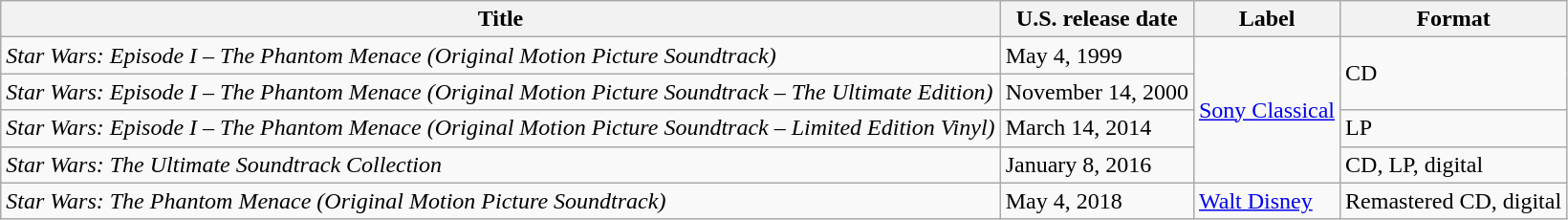<table class="wikitable">
<tr>
<th>Title</th>
<th>U.S. release date</th>
<th>Label</th>
<th>Format</th>
</tr>
<tr>
<td><em>Star Wars: Episode I – The Phantom Menace (Original Motion Picture Soundtrack)</em></td>
<td>May 4, 1999</td>
<td rowspan="4"><a href='#'>Sony Classical</a></td>
<td rowspan="2">CD</td>
</tr>
<tr>
<td><em>Star Wars: Episode I – The Phantom Menace</em> <em>(Original Motion Picture Soundtrack – The Ultimate Edition)</em></td>
<td>November 14, 2000</td>
</tr>
<tr>
<td><em>Star Wars: Episode I – The Phantom Menace (Original Motion Picture Soundtrack – Limited Edition Vinyl)</em></td>
<td>March 14, 2014</td>
<td>LP</td>
</tr>
<tr>
<td><em>Star Wars: The Ultimate Soundtrack Collection</em></td>
<td>January 8, 2016</td>
<td>CD, LP, digital</td>
</tr>
<tr>
<td><em>Star Wars: The Phantom Menace (Original Motion Picture Soundtrack)</em></td>
<td>May 4, 2018</td>
<td><a href='#'>Walt Disney</a></td>
<td>Remastered CD, digital</td>
</tr>
</table>
